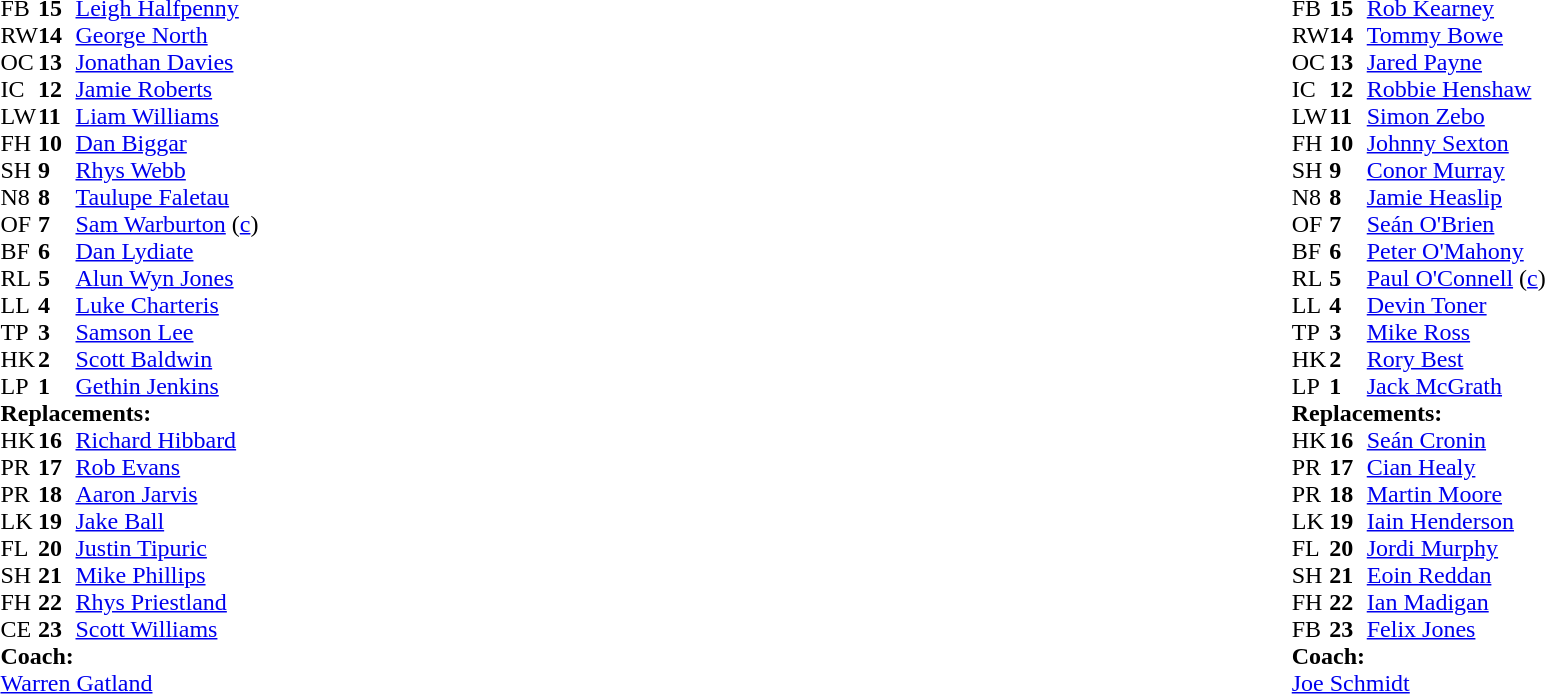<table style="width:100%">
<tr>
<td style="vertical-align:top; width:50%"><br><table cellspacing="0" cellpadding="0">
<tr>
<th width="25"></th>
<th width="25"></th>
</tr>
<tr>
<td>FB</td>
<td><strong>15</strong></td>
<td><a href='#'>Leigh Halfpenny</a></td>
</tr>
<tr>
<td>RW</td>
<td><strong>14</strong></td>
<td><a href='#'>George North</a></td>
</tr>
<tr>
<td>OC</td>
<td><strong>13</strong></td>
<td><a href='#'>Jonathan Davies</a></td>
<td></td>
</tr>
<tr>
<td>IC</td>
<td><strong>12</strong></td>
<td><a href='#'>Jamie Roberts</a></td>
<td></td>
<td></td>
</tr>
<tr>
<td>LW</td>
<td><strong>11</strong></td>
<td><a href='#'>Liam Williams</a></td>
</tr>
<tr>
<td>FH</td>
<td><strong>10</strong></td>
<td><a href='#'>Dan Biggar</a></td>
</tr>
<tr>
<td>SH</td>
<td><strong>9</strong></td>
<td><a href='#'>Rhys Webb</a></td>
<td></td>
<td></td>
</tr>
<tr>
<td>N8</td>
<td><strong>8</strong></td>
<td><a href='#'>Taulupe Faletau</a></td>
</tr>
<tr>
<td>OF</td>
<td><strong>7</strong></td>
<td><a href='#'>Sam Warburton</a> (<a href='#'>c</a>)</td>
<td></td>
</tr>
<tr>
<td>BF</td>
<td><strong>6</strong></td>
<td><a href='#'>Dan Lydiate</a></td>
<td></td>
<td></td>
</tr>
<tr>
<td>RL</td>
<td><strong>5</strong></td>
<td><a href='#'>Alun Wyn Jones</a></td>
<td></td>
<td></td>
</tr>
<tr>
<td>LL</td>
<td><strong>4</strong></td>
<td><a href='#'>Luke Charteris</a></td>
</tr>
<tr>
<td>TP</td>
<td><strong>3</strong></td>
<td><a href='#'>Samson Lee</a></td>
<td></td>
<td></td>
</tr>
<tr>
<td>HK</td>
<td><strong>2</strong></td>
<td><a href='#'>Scott Baldwin</a></td>
<td></td>
<td></td>
<td></td>
</tr>
<tr>
<td>LP</td>
<td><strong>1</strong></td>
<td><a href='#'>Gethin Jenkins</a></td>
<td></td>
<td></td>
</tr>
<tr>
<td colspan=3><strong>Replacements:</strong></td>
</tr>
<tr>
<td>HK</td>
<td><strong>16</strong></td>
<td><a href='#'>Richard Hibbard</a></td>
<td></td>
<td></td>
<td></td>
</tr>
<tr>
<td>PR</td>
<td><strong>17</strong></td>
<td><a href='#'>Rob Evans</a></td>
<td></td>
<td></td>
</tr>
<tr>
<td>PR</td>
<td><strong>18</strong></td>
<td><a href='#'>Aaron Jarvis</a></td>
<td></td>
<td></td>
</tr>
<tr>
<td>LK</td>
<td><strong>19</strong></td>
<td><a href='#'>Jake Ball</a></td>
<td></td>
<td></td>
</tr>
<tr>
<td>FL</td>
<td><strong>20</strong></td>
<td><a href='#'>Justin Tipuric</a></td>
<td></td>
<td></td>
</tr>
<tr>
<td>SH</td>
<td><strong>21</strong></td>
<td><a href='#'>Mike Phillips</a></td>
<td></td>
<td></td>
</tr>
<tr>
<td>FH</td>
<td><strong>22</strong></td>
<td><a href='#'>Rhys Priestland</a></td>
</tr>
<tr>
<td>CE</td>
<td><strong>23</strong></td>
<td><a href='#'>Scott Williams</a></td>
<td></td>
<td></td>
</tr>
<tr>
<td colspan=3><strong>Coach:</strong></td>
</tr>
<tr>
<td colspan="4"> <a href='#'>Warren Gatland</a></td>
</tr>
</table>
</td>
<td style="vertical-align:top"></td>
<td style="vertical-align:top; width:50%"><br><table cellspacing="0" cellpadding="0" style="margin:auto">
<tr>
<th width="25"></th>
<th width="25"></th>
</tr>
<tr>
<td>FB</td>
<td><strong>15</strong></td>
<td><a href='#'>Rob Kearney</a></td>
</tr>
<tr>
<td>RW</td>
<td><strong>14</strong></td>
<td><a href='#'>Tommy Bowe</a></td>
</tr>
<tr>
<td>OC</td>
<td><strong>13</strong></td>
<td><a href='#'>Jared Payne</a></td>
</tr>
<tr>
<td>IC</td>
<td><strong>12</strong></td>
<td><a href='#'>Robbie Henshaw</a></td>
</tr>
<tr>
<td>LW</td>
<td><strong>11</strong></td>
<td><a href='#'>Simon Zebo</a></td>
</tr>
<tr>
<td>FH</td>
<td><strong>10</strong></td>
<td><a href='#'>Johnny Sexton</a></td>
<td></td>
<td></td>
</tr>
<tr>
<td>SH</td>
<td><strong>9</strong></td>
<td><a href='#'>Conor Murray</a></td>
<td></td>
<td></td>
</tr>
<tr>
<td>N8</td>
<td><strong>8</strong></td>
<td><a href='#'>Jamie Heaslip</a></td>
<td></td>
<td></td>
</tr>
<tr>
<td>OF</td>
<td><strong>7</strong></td>
<td><a href='#'>Seán O'Brien</a></td>
</tr>
<tr>
<td>BF</td>
<td><strong>6</strong></td>
<td><a href='#'>Peter O'Mahony</a></td>
</tr>
<tr>
<td>RL</td>
<td><strong>5</strong></td>
<td><a href='#'>Paul O'Connell</a> (<a href='#'>c</a>)</td>
</tr>
<tr>
<td>LL</td>
<td><strong>4</strong></td>
<td><a href='#'>Devin Toner</a></td>
<td></td>
<td></td>
</tr>
<tr>
<td>TP</td>
<td><strong>3</strong></td>
<td><a href='#'>Mike Ross</a></td>
<td></td>
<td></td>
</tr>
<tr>
<td>HK</td>
<td><strong>2</strong></td>
<td><a href='#'>Rory Best</a></td>
<td></td>
<td></td>
</tr>
<tr>
<td>LP</td>
<td><strong>1</strong></td>
<td><a href='#'>Jack McGrath</a></td>
<td></td>
<td></td>
</tr>
<tr>
<td colspan=3><strong>Replacements:</strong></td>
</tr>
<tr>
<td>HK</td>
<td><strong>16</strong></td>
<td><a href='#'>Seán Cronin</a></td>
<td></td>
<td></td>
</tr>
<tr>
<td>PR</td>
<td><strong>17</strong></td>
<td><a href='#'>Cian Healy</a></td>
<td></td>
<td></td>
</tr>
<tr>
<td>PR</td>
<td><strong>18</strong></td>
<td><a href='#'>Martin Moore</a></td>
<td></td>
<td></td>
</tr>
<tr>
<td>LK</td>
<td><strong>19</strong></td>
<td><a href='#'>Iain Henderson</a></td>
<td></td>
<td></td>
</tr>
<tr>
<td>FL</td>
<td><strong>20</strong></td>
<td><a href='#'>Jordi Murphy</a></td>
<td></td>
<td></td>
</tr>
<tr>
<td>SH</td>
<td><strong>21</strong></td>
<td><a href='#'>Eoin Reddan</a></td>
<td></td>
<td></td>
</tr>
<tr>
<td>FH</td>
<td><strong>22</strong></td>
<td><a href='#'>Ian Madigan</a></td>
<td></td>
<td></td>
</tr>
<tr>
<td>FB</td>
<td><strong>23</strong></td>
<td><a href='#'>Felix Jones</a></td>
</tr>
<tr>
<td colspan=3><strong>Coach:</strong></td>
</tr>
<tr>
<td colspan="4"> <a href='#'>Joe Schmidt</a></td>
</tr>
</table>
</td>
</tr>
</table>
